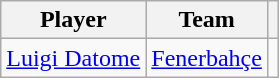<table class="wikitable">
<tr>
<th>Player</th>
<th>Team</th>
<th></th>
</tr>
<tr>
<td align=left> <a href='#'>Luigi Datome</a></td>
<td><a href='#'>Fenerbahçe</a></td>
<td></td>
</tr>
</table>
